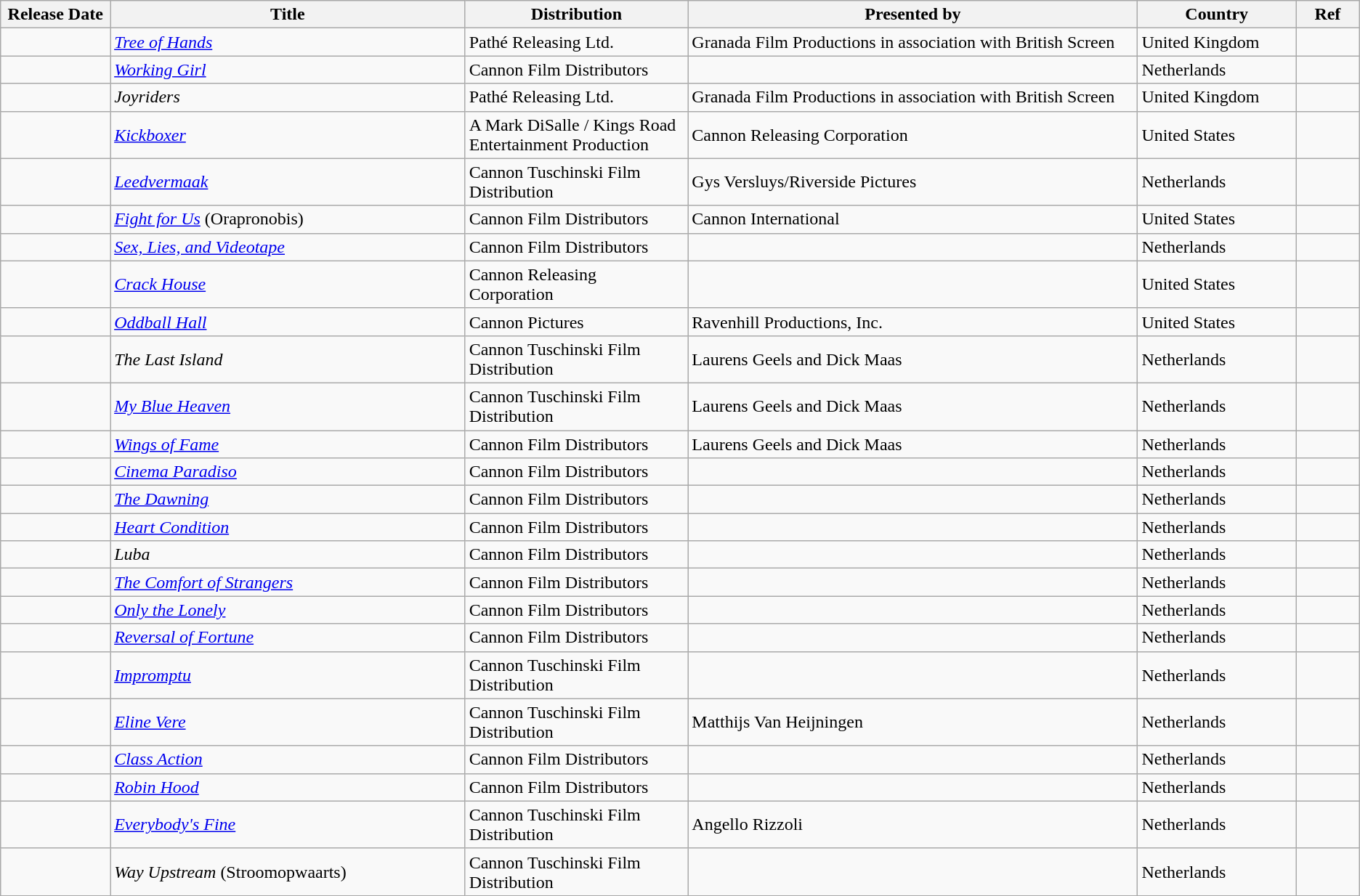<table class="wikitable sortable">
<tr>
<th width="110">Release Date</th>
<th width="400">Title</th>
<th width="240">Distribution</th>
<th width="520">Presented by</th>
<th width="162">Country</th>
<th width="62" scope="Col" class="unsortable">Ref</th>
</tr>
<tr>
<td style="text-align:right;"></td>
<td><em><a href='#'>Tree of Hands</a></em> </td>
<td>Pathé Releasing Ltd.</td>
<td>Granada Film Productions in association with British Screen</td>
<td>United Kingdom</td>
<td></td>
</tr>
<tr>
<td style="text-align:right;"></td>
<td><em><a href='#'>Working Girl</a></em> </td>
<td>Cannon Film Distributors</td>
<td></td>
<td>Netherlands</td>
<td></td>
</tr>
<tr>
<td style="text-align:right;"></td>
<td><em>Joyriders</em> </td>
<td>Pathé Releasing Ltd.</td>
<td>Granada Film Productions in association with British Screen</td>
<td>United Kingdom</td>
<td></td>
</tr>
<tr>
<td style="text-align:right;"></td>
<td><em><a href='#'>Kickboxer</a></em> </td>
<td>A Mark DiSalle / Kings Road Entertainment Production</td>
<td>Cannon Releasing Corporation</td>
<td>United States</td>
<td></td>
</tr>
<tr>
<td style="text-align:right;"></td>
<td><em><a href='#'>Leedvermaak</a></em> </td>
<td>Cannon Tuschinski Film Distribution</td>
<td>Gys Versluys/Riverside Pictures</td>
<td>Netherlands</td>
<td></td>
</tr>
<tr>
<td style="text-align:right;"></td>
<td><em><a href='#'>Fight for Us</a></em> (Orapronobis) </td>
<td>Cannon Film Distributors</td>
<td>Cannon International</td>
<td>United States</td>
<td></td>
</tr>
<tr>
<td style="text-align:right;"></td>
<td><em><a href='#'>Sex, Lies, and Videotape</a></em> </td>
<td>Cannon Film Distributors</td>
<td></td>
<td>Netherlands</td>
<td></td>
</tr>
<tr>
<td style="text-align:right;"></td>
<td><em><a href='#'>Crack House</a></em> </td>
<td>Cannon Releasing Corporation</td>
<td></td>
<td>United States</td>
<td></td>
</tr>
<tr>
<td style="text-align:right;"></td>
<td><em><a href='#'>Oddball Hall</a></em> </td>
<td>Cannon Pictures</td>
<td>Ravenhill Productions, Inc.</td>
<td>United States</td>
<td></td>
</tr>
<tr>
<td style="text-align:right;"></td>
<td><em>The Last Island</em> </td>
<td>Cannon Tuschinski Film Distribution</td>
<td>Laurens Geels and Dick Maas</td>
<td>Netherlands</td>
<td></td>
</tr>
<tr>
<td style="text-align:right;"></td>
<td><em><a href='#'>My Blue Heaven</a></em> </td>
<td>Cannon Tuschinski Film Distribution</td>
<td>Laurens Geels and Dick Maas</td>
<td>Netherlands</td>
<td></td>
</tr>
<tr>
<td style="text-align:right;"></td>
<td><em><a href='#'>Wings of Fame</a></em> </td>
<td>Cannon Film Distributors</td>
<td>Laurens Geels and Dick Maas</td>
<td>Netherlands</td>
<td></td>
</tr>
<tr>
<td style="text-align:right;"></td>
<td><em><a href='#'>Cinema Paradiso</a></em> </td>
<td>Cannon Film Distributors</td>
<td></td>
<td>Netherlands</td>
<td></td>
</tr>
<tr>
<td style="text-align:right;"></td>
<td><em><a href='#'>The Dawning</a></em> </td>
<td>Cannon Film Distributors</td>
<td></td>
<td>Netherlands</td>
<td></td>
</tr>
<tr>
<td style="text-align:right;"></td>
<td><em><a href='#'>Heart Condition</a></em> </td>
<td>Cannon Film Distributors</td>
<td></td>
<td>Netherlands</td>
<td></td>
</tr>
<tr>
<td style="text-align:right;"></td>
<td><em>Luba</em> </td>
<td>Cannon Film Distributors</td>
<td></td>
<td>Netherlands</td>
<td></td>
</tr>
<tr>
<td style="text-align:right;"></td>
<td><em><a href='#'>The Comfort of Strangers</a></em> </td>
<td>Cannon Film Distributors</td>
<td></td>
<td>Netherlands</td>
<td></td>
</tr>
<tr>
<td style="text-align:right;"></td>
<td><em><a href='#'>Only the Lonely</a></em> </td>
<td>Cannon Film Distributors</td>
<td></td>
<td>Netherlands</td>
<td></td>
</tr>
<tr>
<td style="text-align:right;"></td>
<td><em><a href='#'>Reversal of Fortune</a></em> </td>
<td>Cannon Film Distributors</td>
<td></td>
<td>Netherlands</td>
<td></td>
</tr>
<tr>
<td style="text-align:right;"></td>
<td><em><a href='#'>Impromptu</a></em> </td>
<td>Cannon Tuschinski Film Distribution</td>
<td></td>
<td>Netherlands</td>
<td></td>
</tr>
<tr>
<td style="text-align:right;"></td>
<td><em><a href='#'>Eline Vere</a></em> </td>
<td>Cannon Tuschinski Film Distribution</td>
<td>Matthijs Van Heijningen</td>
<td>Netherlands</td>
<td></td>
</tr>
<tr>
<td style="text-align:right;"></td>
<td><em><a href='#'>Class Action</a></em> </td>
<td>Cannon Film Distributors</td>
<td></td>
<td>Netherlands</td>
<td></td>
</tr>
<tr>
<td style="text-align:right;"></td>
<td><em><a href='#'>Robin Hood</a></em> </td>
<td>Cannon Film Distributors</td>
<td></td>
<td>Netherlands</td>
<td></td>
</tr>
<tr>
<td style="text-align:right;"></td>
<td><em><a href='#'>Everybody's Fine</a></em> </td>
<td>Cannon Tuschinski Film Distribution</td>
<td>Angello Rizzoli</td>
<td>Netherlands</td>
<td></td>
</tr>
<tr>
<td style="text-align:right;"></td>
<td><em>Way Upstream</em> (Stroomopwaarts) </td>
<td>Cannon Tuschinski Film Distribution</td>
<td></td>
<td>Netherlands</td>
<td></td>
</tr>
</table>
